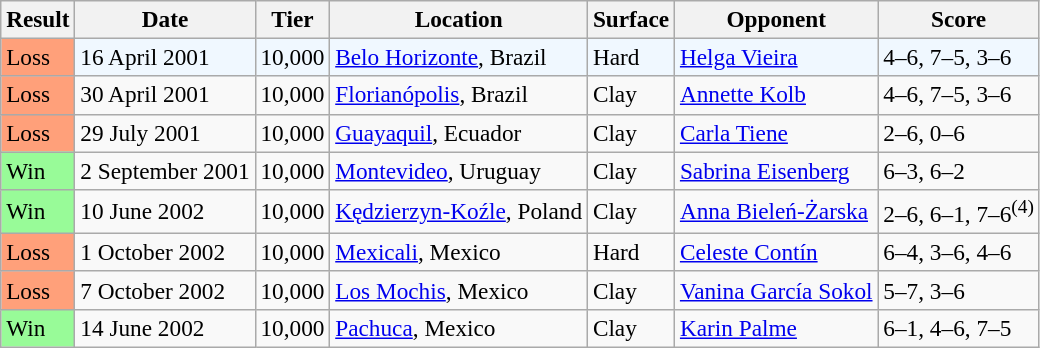<table class="sortable wikitable" style=font-size:97%>
<tr>
<th>Result</th>
<th>Date</th>
<th>Tier</th>
<th>Location</th>
<th>Surface</th>
<th>Opponent</th>
<th class="unsortable">Score</th>
</tr>
<tr style="background:#f0f8ff;">
<td style="background:#ffa07a;">Loss</td>
<td>16 April 2001</td>
<td>10,000</td>
<td><a href='#'>Belo Horizonte</a>, Brazil</td>
<td>Hard</td>
<td> <a href='#'>Helga Vieira</a></td>
<td>4–6, 7–5, 3–6</td>
</tr>
<tr>
<td style="background:#ffa07a;">Loss</td>
<td>30 April 2001</td>
<td>10,000</td>
<td><a href='#'>Florianópolis</a>, Brazil</td>
<td>Clay</td>
<td> <a href='#'>Annette Kolb</a></td>
<td>4–6, 7–5, 3–6</td>
</tr>
<tr>
<td style="background:#ffa07a;">Loss</td>
<td>29 July 2001</td>
<td>10,000</td>
<td><a href='#'>Guayaquil</a>, Ecuador</td>
<td>Clay</td>
<td> <a href='#'>Carla Tiene</a></td>
<td>2–6, 0–6</td>
</tr>
<tr>
<td bgcolor="98FB98">Win</td>
<td>2 September 2001</td>
<td>10,000</td>
<td><a href='#'>Montevideo</a>, Uruguay</td>
<td>Clay</td>
<td> <a href='#'>Sabrina Eisenberg</a></td>
<td>6–3, 6–2</td>
</tr>
<tr>
<td bgcolor="98FB98">Win</td>
<td>10 June 2002</td>
<td>10,000</td>
<td><a href='#'>Kędzierzyn-Koźle</a>, Poland</td>
<td>Clay</td>
<td> <a href='#'>Anna Bieleń-Żarska</a></td>
<td>2–6, 6–1, 7–6<sup>(4)</sup></td>
</tr>
<tr>
<td style="background:#ffa07a;">Loss</td>
<td>1 October 2002</td>
<td>10,000</td>
<td><a href='#'>Mexicali</a>, Mexico</td>
<td>Hard</td>
<td> <a href='#'>Celeste Contín</a></td>
<td>6–4, 3–6, 4–6</td>
</tr>
<tr>
<td style="background:#ffa07a;">Loss</td>
<td>7 October 2002</td>
<td>10,000</td>
<td><a href='#'>Los Mochis</a>, Mexico</td>
<td>Clay</td>
<td> <a href='#'>Vanina García Sokol</a></td>
<td>5–7, 3–6</td>
</tr>
<tr>
<td bgcolor="98FB98">Win</td>
<td>14 June 2002</td>
<td>10,000</td>
<td><a href='#'>Pachuca</a>, Mexico</td>
<td>Clay</td>
<td> <a href='#'>Karin Palme</a></td>
<td>6–1, 4–6, 7–5</td>
</tr>
</table>
